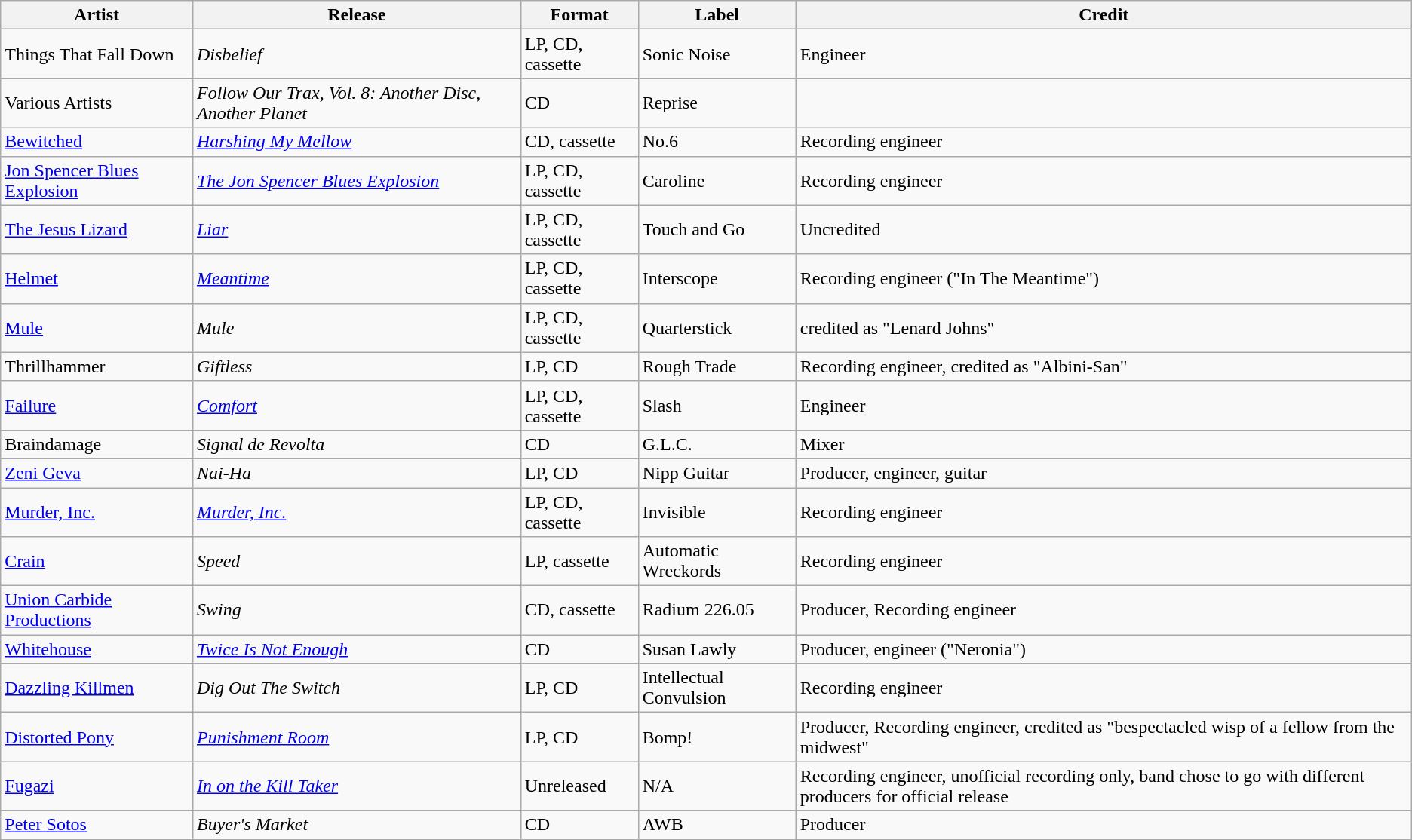<table class="wikitable sortable">
<tr>
<th>Artist</th>
<th>Release</th>
<th>Format</th>
<th>Label</th>
<th>Credit</th>
</tr>
<tr>
<td>Things That Fall Down</td>
<td><em>Disbelief</em></td>
<td>LP, CD, cassette</td>
<td>Sonic Noise</td>
<td>Engineer</td>
</tr>
<tr>
<td>Various Artists</td>
<td><em>Follow Our Trax, Vol. 8: Another Disc, Another Planet</em></td>
<td>CD</td>
<td>Reprise</td>
<td></td>
</tr>
<tr>
<td><a href='#'>Bewitched</a></td>
<td><em><a href='#'>Harshing My Mellow</a></em></td>
<td>CD, cassette</td>
<td>No.6</td>
<td>Recording engineer</td>
</tr>
<tr>
<td><a href='#'>Jon Spencer Blues Explosion</a></td>
<td><em><a href='#'>The Jon Spencer Blues Explosion</a></em></td>
<td>LP, CD, cassette</td>
<td>Caroline</td>
<td>Recording engineer</td>
</tr>
<tr>
<td><a href='#'>The Jesus Lizard</a></td>
<td><em><a href='#'>Liar</a></em></td>
<td>LP, CD, cassette</td>
<td>Touch and Go</td>
<td>Uncredited</td>
</tr>
<tr>
<td><a href='#'>Helmet</a></td>
<td><em><a href='#'>Meantime</a></em></td>
<td>LP, CD, cassette</td>
<td>Interscope</td>
<td>Recording engineer ("In The Meantime")</td>
</tr>
<tr>
<td><a href='#'>Mule</a></td>
<td><em>Mule</em></td>
<td>LP, CD, cassette</td>
<td>Quarterstick</td>
<td>credited as "Lenard Johns"</td>
</tr>
<tr>
<td>Thrillhammer</td>
<td><em>Giftless</em></td>
<td>LP, CD</td>
<td>Rough Trade</td>
<td>Recording engineer, credited as "Albini-San"</td>
</tr>
<tr>
<td><a href='#'>Failure</a></td>
<td><em><a href='#'>Comfort</a></em></td>
<td>LP, CD, cassette</td>
<td>Slash</td>
<td>Engineer</td>
</tr>
<tr>
<td>Braindamage</td>
<td><em>Signal de Revolta</em></td>
<td>CD</td>
<td>G.L.C.</td>
<td>Mixer</td>
</tr>
<tr>
<td><a href='#'>Zeni Geva</a></td>
<td><em>Nai-Ha</em></td>
<td>LP, CD</td>
<td>Nipp Guitar</td>
<td>Producer, engineer, guitar</td>
</tr>
<tr>
<td><a href='#'>Murder, Inc.</a></td>
<td><em><a href='#'>Murder, Inc.</a></em></td>
<td>LP, CD, cassette</td>
<td>Invisible</td>
<td>Recording engineer</td>
</tr>
<tr>
<td><a href='#'>Crain</a></td>
<td><em>Speed</em></td>
<td>LP, cassette</td>
<td>Automatic Wreckords</td>
<td>Recording engineer</td>
</tr>
<tr>
<td><a href='#'>Union Carbide Productions</a></td>
<td><em>Swing</em></td>
<td>CD, cassette</td>
<td>Radium 226.05</td>
<td>Producer, Recording engineer</td>
</tr>
<tr>
<td><a href='#'>Whitehouse</a></td>
<td><em><a href='#'>Twice Is Not Enough</a></em></td>
<td>CD</td>
<td>Susan Lawly</td>
<td>Producer, engineer ("Neronia")</td>
</tr>
<tr>
<td><a href='#'>Dazzling Killmen</a></td>
<td><em>Dig Out The Switch</em></td>
<td>LP, CD</td>
<td>Intellectual Convulsion</td>
<td>Recording engineer</td>
</tr>
<tr>
<td><a href='#'>Distorted Pony</a></td>
<td><em><a href='#'>Punishment Room</a></em></td>
<td>LP, CD</td>
<td>Bomp!</td>
<td>Producer, Recording engineer, credited as "bespectacled wisp of a fellow from the midwest"</td>
</tr>
<tr>
<td><a href='#'>Fugazi</a></td>
<td><em><a href='#'>In on the Kill Taker</a></em></td>
<td>Unreleased</td>
<td>N/A</td>
<td>Recording engineer, unofficial recording only, band chose to go with different producers for official release</td>
</tr>
<tr>
<td><a href='#'>Peter Sotos</a></td>
<td><em>Buyer's Market</em></td>
<td>CD</td>
<td>AWB</td>
<td>Producer</td>
</tr>
</table>
